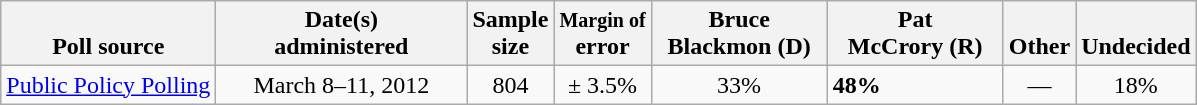<table class="wikitable">
<tr valign= bottom>
<th>Poll source</th>
<th style="width:160px;">Date(s)<br>administered</th>
<th class=small>Sample<br>size</th>
<th><small>Margin of</small><br>error</th>
<th width=110px>Bruce<br>Blackmon (D)</th>
<th width=110px>Pat<br>McCrory (R)</th>
<th>Other</th>
<th>Undecided</th>
</tr>
<tr>
<td><a href='#'>Public Policy Polling</a></td>
<td align=center>March 8–11, 2012</td>
<td align=center>804</td>
<td align=center>± 3.5%</td>
<td align=center>33%</td>
<td><strong>48%</strong></td>
<td align=center>—</td>
<td align=center>18%</td>
</tr>
</table>
